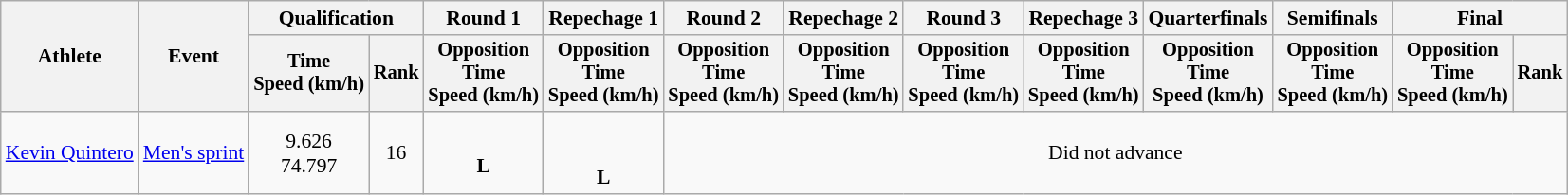<table class="wikitable" style="font-size:90%">
<tr>
<th rowspan=2>Athlete</th>
<th rowspan=2>Event</th>
<th colspan=2>Qualification</th>
<th>Round 1</th>
<th>Repechage 1</th>
<th>Round 2</th>
<th>Repechage 2</th>
<th>Round 3</th>
<th>Repechage 3</th>
<th>Quarterfinals</th>
<th>Semifinals</th>
<th colspan=2>Final</th>
</tr>
<tr style="font-size:95%">
<th>Time<br>Speed (km/h)</th>
<th>Rank</th>
<th>Opposition<br>Time<br>Speed (km/h)</th>
<th>Opposition<br>Time<br>Speed (km/h)</th>
<th>Opposition<br>Time<br>Speed (km/h)</th>
<th>Opposition<br>Time<br>Speed (km/h)</th>
<th>Opposition<br>Time<br>Speed (km/h)</th>
<th>Opposition<br>Time<br>Speed (km/h)</th>
<th>Opposition<br>Time<br>Speed (km/h)</th>
<th>Opposition<br>Time<br>Speed (km/h)</th>
<th>Opposition<br>Time<br>Speed (km/h)</th>
<th>Rank</th>
</tr>
<tr align=center>
<td align=left><a href='#'>Kevin Quintero</a></td>
<td align=left><a href='#'>Men's sprint</a></td>
<td>9.626<br>74.797</td>
<td>16</td>
<td><br><strong>L</strong></td>
<td><br><br><strong>L</strong></td>
<td colspan="8">Did not advance</td>
</tr>
</table>
